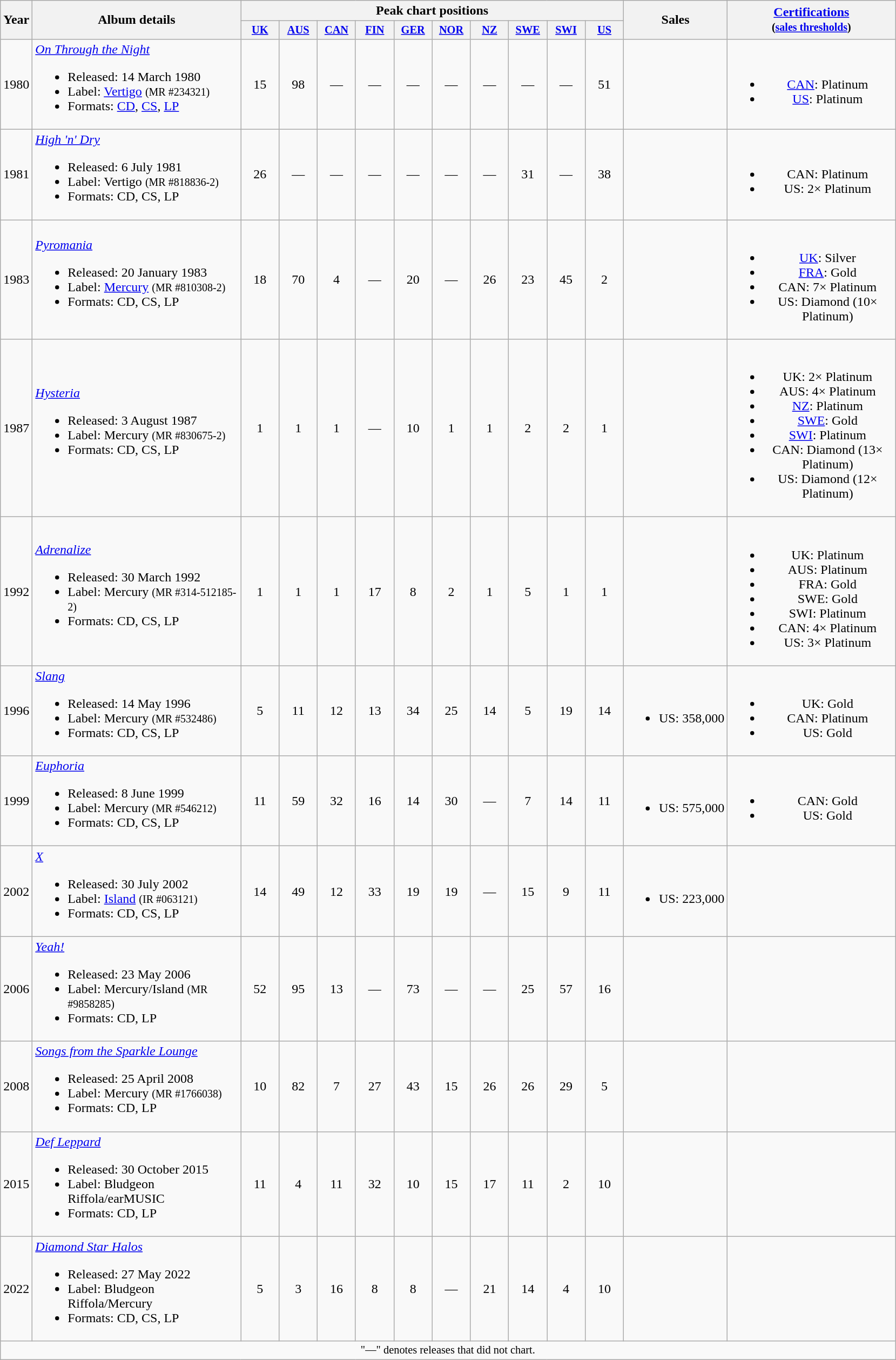<table class="wikitable" style="text-align:center;">
<tr>
<th rowspan="2" width="25">Year</th>
<th rowspan="2" width="250">Album details</th>
<th colspan="10">Peak chart positions</th>
<th rowspan="2">Sales</th>
<th rowspan="2" width="200"><a href='#'>Certifications</a><br><small>(<a href='#'>sales thresholds</a>)</small></th>
</tr>
<tr>
<th style="width:3em;font-size:85%"><a href='#'>UK</a><br></th>
<th style="width:3em;font-size:85%"><a href='#'>AUS</a><br></th>
<th style="width:3em;font-size:85%"><a href='#'>CAN</a><br></th>
<th style="width:3em;font-size:85%"><a href='#'>FIN</a><br></th>
<th style="width:3em;font-size:85%"><a href='#'>GER</a><br></th>
<th style="width:3em;font-size:85%"><a href='#'>NOR</a><br></th>
<th style="width:3em;font-size:85%"><a href='#'>NZ</a><br></th>
<th style="width:3em;font-size:85%"><a href='#'>SWE</a><br></th>
<th style="width:3em;font-size:85%"><a href='#'>SWI</a><br></th>
<th style="width:3em;font-size:85%"><a href='#'>US</a><br></th>
</tr>
<tr>
<td>1980</td>
<td align="left"><em><a href='#'>On Through the Night</a></em><br><ul><li>Released: 14 March 1980</li><li>Label: <a href='#'>Vertigo</a> <small>(MR #234321)</small></li><li>Formats: <a href='#'>CD</a>, <a href='#'>CS</a>, <a href='#'>LP</a></li></ul></td>
<td align="center">15</td>
<td align="center">98</td>
<td align="center">—</td>
<td align="center">—</td>
<td align="center">—</td>
<td align="center">—</td>
<td align="center">—</td>
<td align="center">—</td>
<td align="center">—</td>
<td align="center">51</td>
<td align=left></td>
<td><br><ul><li><a href='#'>CAN</a>: Platinum</li><li><a href='#'>US</a>: Platinum</li></ul></td>
</tr>
<tr>
<td>1981</td>
<td align="left"><em><a href='#'>High 'n' Dry</a></em><br><ul><li>Released: 6 July 1981</li><li>Label: Vertigo <small>(MR #818836-2)</small></li><li>Formats: CD, CS, LP</li></ul></td>
<td align="center">26</td>
<td align="center">—</td>
<td align="center">—</td>
<td align="center">—</td>
<td align="center">—</td>
<td align="center">—</td>
<td align="center">—</td>
<td align="center">31</td>
<td align="center">—</td>
<td align="center">38</td>
<td align=left></td>
<td><br><ul><li>CAN: Platinum</li><li>US: 2× Platinum</li></ul></td>
</tr>
<tr>
<td>1983</td>
<td align="left"><em><a href='#'>Pyromania</a></em><br><ul><li>Released: 20 January 1983</li><li>Label: <a href='#'>Mercury</a> <small>(MR #810308-2)</small></li><li>Formats: CD, CS, LP</li></ul></td>
<td align="center">18</td>
<td align="center">70</td>
<td align="center">4</td>
<td align="center">—</td>
<td align="center">20</td>
<td align="center">—</td>
<td align="center">26</td>
<td align="center">23</td>
<td align="center">45</td>
<td align="center">2</td>
<td align=left></td>
<td><br><ul><li><a href='#'>UK</a>: Silver</li><li><a href='#'>FRA</a>: Gold</li><li>CAN: 7× Platinum</li><li>US: Diamond (10× Platinum)</li></ul></td>
</tr>
<tr>
<td>1987</td>
<td align="left"><em><a href='#'>Hysteria</a></em><br><ul><li>Released: 3 August 1987</li><li>Label: Mercury <small>(MR #830675-2)</small></li><li>Formats: CD, CS, LP</li></ul></td>
<td align="center">1</td>
<td align="center">1</td>
<td align="center">1</td>
<td align="center">—</td>
<td align="center">10</td>
<td align="center">1</td>
<td align="center">1</td>
<td align="center">2</td>
<td align="center">2</td>
<td align="center">1</td>
<td align=left></td>
<td><br><ul><li>UK: 2× Platinum</li><li>AUS: 4× Platinum</li><li><a href='#'>NZ</a>: Platinum</li><li><a href='#'>SWE</a>: Gold</li><li><a href='#'>SWI</a>: Platinum</li><li>CAN: Diamond (13× Platinum)</li><li>US: Diamond (12× Platinum)</li></ul></td>
</tr>
<tr>
<td>1992</td>
<td align="left"><em><a href='#'>Adrenalize</a></em><br><ul><li>Released: 30 March 1992</li><li>Label: Mercury <small>(MR #314-512185-2)</small></li><li>Formats: CD, CS, LP</li></ul></td>
<td align="center">1</td>
<td align="center">1</td>
<td align="center">1</td>
<td align="center">17</td>
<td align="center">8</td>
<td align="center">2</td>
<td align="center">1</td>
<td align="center">5</td>
<td align="center">1</td>
<td align="center">1</td>
<td align=left></td>
<td><br><ul><li>UK: Platinum</li><li>AUS: Platinum</li><li>FRA: Gold</li><li>SWE: Gold</li><li>SWI: Platinum</li><li>CAN: 4× Platinum</li><li>US: 3× Platinum</li></ul></td>
</tr>
<tr>
<td>1996</td>
<td align="left"><em><a href='#'>Slang</a></em><br><ul><li>Released: 14 May 1996</li><li>Label: Mercury <small>(MR #532486)</small></li><li>Formats: CD, CS, LP</li></ul></td>
<td align="center">5</td>
<td align="center">11</td>
<td align="center">12</td>
<td align="center">13</td>
<td align="center">34</td>
<td align="center">25</td>
<td align="center">14</td>
<td align="center">5</td>
<td align="center">19</td>
<td align="center">14</td>
<td align=left><br><ul><li>US: 358,000</li></ul></td>
<td><br><ul><li>UK: Gold</li><li>CAN: Platinum</li><li>US: Gold</li></ul></td>
</tr>
<tr>
<td>1999</td>
<td align="left"><em><a href='#'>Euphoria</a></em><br><ul><li>Released: 8 June 1999</li><li>Label: Mercury <small>(MR #546212)</small></li><li>Formats: CD, CS, LP</li></ul></td>
<td align="center">11</td>
<td align="center">59</td>
<td align="center">32</td>
<td align="center">16</td>
<td align="center">14</td>
<td align="center">30</td>
<td align="center">—</td>
<td align="center">7</td>
<td align="center">14</td>
<td align="center">11</td>
<td align=left><br><ul><li>US: 575,000</li></ul></td>
<td><br><ul><li>CAN: Gold</li><li>US: Gold</li></ul></td>
</tr>
<tr>
<td>2002</td>
<td align="left"><em><a href='#'>X</a></em><br><ul><li>Released: 30 July 2002</li><li>Label: <a href='#'>Island</a> <small>(IR #063121)</small></li><li>Formats: CD, CS, LP</li></ul></td>
<td align="center">14</td>
<td align="center">49</td>
<td align="center">12</td>
<td align="center">33</td>
<td align="center">19</td>
<td align="center">19</td>
<td align="center">—</td>
<td align="center">15</td>
<td align="center">9</td>
<td align="center">11</td>
<td align=left><br><ul><li>US: 223,000</li></ul></td>
<td></td>
</tr>
<tr>
<td>2006</td>
<td align="left"><em><a href='#'>Yeah!</a></em><br><ul><li>Released: 23 May 2006</li><li>Label: Mercury/Island <small>(MR #9858285)</small></li><li>Formats: CD, LP</li></ul></td>
<td align="center">52</td>
<td align="center">95</td>
<td align="center">13</td>
<td align="center">—</td>
<td align="center">73</td>
<td align="center">—</td>
<td align="center">—</td>
<td align="center">25</td>
<td align="center">57</td>
<td align="center">16</td>
<td align=left></td>
<td></td>
</tr>
<tr>
<td>2008</td>
<td align="left"><em><a href='#'>Songs from the Sparkle Lounge</a></em><br><ul><li>Released: 25 April 2008</li><li>Label: Mercury <small>(MR #1766038)</small></li><li>Formats: CD, LP</li></ul></td>
<td align="center">10</td>
<td align="center">82</td>
<td align="center">7</td>
<td align="center">27</td>
<td align="center">43</td>
<td align="center">15</td>
<td align="center">26</td>
<td align="center">26</td>
<td align="center">29</td>
<td align="center">5</td>
<td align=left></td>
<td></td>
</tr>
<tr>
<td>2015</td>
<td align="left"><em><a href='#'>Def Leppard</a></em><br><ul><li>Released: 30 October 2015</li><li>Label: Bludgeon Riffola/earMUSIC</li><li>Formats: CD, LP</li></ul></td>
<td align="center">11</td>
<td align="center">4</td>
<td align="center">11</td>
<td align="center">32</td>
<td align="center">10</td>
<td align="center">15</td>
<td align="center">17</td>
<td align="center">11</td>
<td align="center">2</td>
<td align="center">10</td>
<td align=left></td>
<td></td>
</tr>
<tr>
<td>2022</td>
<td align="left"><em><a href='#'>Diamond Star Halos</a></em><br><ul><li>Released: 27 May 2022</li><li>Label: Bludgeon Riffola/Mercury</li><li>Formats: CD, CS, LP</li></ul></td>
<td align="center">5</td>
<td align="center">3</td>
<td align="center">16</td>
<td align="center">8</td>
<td align="center">8</td>
<td align="center">—</td>
<td align="center">21</td>
<td align="center">14</td>
<td align="center">4</td>
<td align="center">10</td>
<td align=left></td>
<td></td>
</tr>
<tr>
<td align="center" colspan="17" style="font-size: 85%">"—" denotes releases that did not chart.</td>
</tr>
</table>
